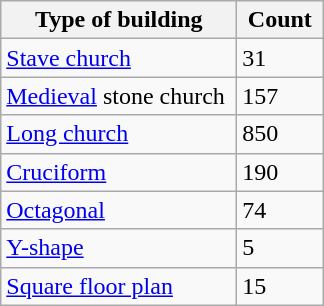<table class="wikitable">
<tr>
<th scope="col" width="150px">Type of building</th>
<th scope="col" align="right" width="50px">Count</th>
</tr>
<tr>
<td><a href='#'>Stave church</a></td>
<td>31</td>
</tr>
<tr>
<td><a href='#'>Medieval</a> stone church</td>
<td>157</td>
</tr>
<tr>
<td><a href='#'>Long church</a></td>
<td>850</td>
</tr>
<tr>
<td><a href='#'>Cruciform</a></td>
<td>190</td>
</tr>
<tr>
<td><a href='#'>Octagonal</a></td>
<td>74</td>
</tr>
<tr>
<td><a href='#'>Y-shape</a></td>
<td>5</td>
</tr>
<tr>
<td><a href='#'>Square floor plan</a></td>
<td>15</td>
</tr>
</table>
